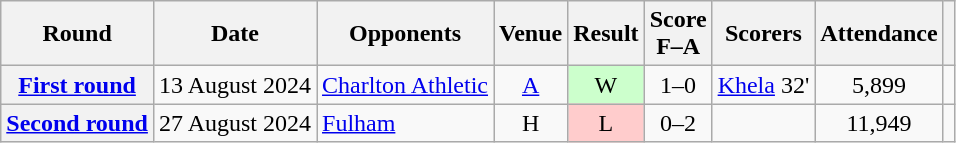<table class="wikitable plainrowheaders" style=text-align:center>
<tr>
<th scope=col>Round</th>
<th scope=col>Date</th>
<th scope=col>Opponents</th>
<th scope=col>Venue</th>
<th scope=col>Result</th>
<th scope=col>Score<br>F–A</th>
<th scope=col>Scorers</th>
<th scope=col>Attendance</th>
<th scope=col></th>
</tr>
<tr>
<th scope=row><a href='#'>First round</a></th>
<td style=text-align:left>13 August 2024</td>
<td style=text-align:left><a href='#'>Charlton Athletic</a></td>
<td><a href='#'>A</a></td>
<td style=background:#cfc>W</td>
<td>1–0</td>
<td style=text-align:left><a href='#'>Khela</a> 32'</td>
<td>5,899</td>
<td></td>
</tr>
<tr>
<th scope=row><a href='#'>Second round</a></th>
<td style=text-align:left>27 August 2024</td>
<td style=text-align:left><a href='#'>Fulham</a></td>
<td>H</td>
<td style=background:#fcc>L</td>
<td>0–2</td>
<td></td>
<td>11,949</td>
<td></td>
</tr>
</table>
